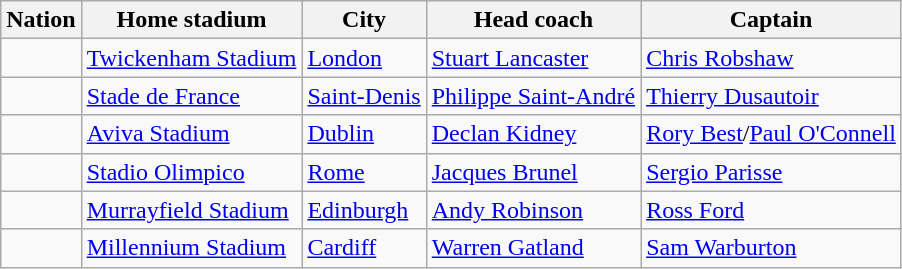<table class="wikitable">
<tr>
<th>Nation</th>
<th>Home stadium</th>
<th>City</th>
<th>Head coach</th>
<th>Captain</th>
</tr>
<tr>
<td></td>
<td><a href='#'>Twickenham Stadium</a></td>
<td><a href='#'>London</a></td>
<td> <a href='#'>Stuart Lancaster</a></td>
<td><a href='#'>Chris Robshaw</a></td>
</tr>
<tr>
<td></td>
<td><a href='#'>Stade de France</a></td>
<td><a href='#'>Saint-Denis</a></td>
<td> <a href='#'>Philippe Saint-André</a></td>
<td><a href='#'>Thierry Dusautoir</a></td>
</tr>
<tr>
<td></td>
<td><a href='#'>Aviva Stadium</a></td>
<td><a href='#'>Dublin</a></td>
<td> <a href='#'>Declan Kidney</a></td>
<td><a href='#'>Rory Best</a>/<a href='#'>Paul O'Connell</a></td>
</tr>
<tr>
<td></td>
<td><a href='#'>Stadio Olimpico</a></td>
<td><a href='#'>Rome</a></td>
<td> <a href='#'>Jacques Brunel</a></td>
<td><a href='#'>Sergio Parisse</a></td>
</tr>
<tr>
<td></td>
<td><a href='#'>Murrayfield Stadium</a></td>
<td><a href='#'>Edinburgh</a></td>
<td> <a href='#'>Andy Robinson</a></td>
<td><a href='#'>Ross Ford</a></td>
</tr>
<tr>
<td></td>
<td><a href='#'>Millennium Stadium</a></td>
<td><a href='#'>Cardiff</a></td>
<td> <a href='#'>Warren Gatland</a></td>
<td><a href='#'>Sam Warburton</a></td>
</tr>
</table>
